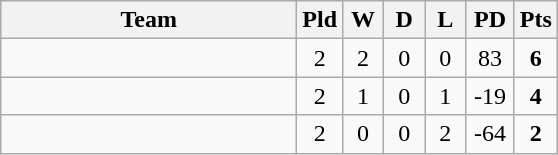<table class="wikitable" style="text-align:center;">
<tr>
<th width="190">Team</th>
<th width="20" abbr="Played">Pld</th>
<th width="20" abbr="Won">W</th>
<th width="20" abbr="Drawn">D</th>
<th width="20" abbr="Lost">L</th>
<th width="25" abbr="Points difference">PD</th>
<th width="20" abbr="Points">Pts</th>
</tr>
<tr>
<td align="left"></td>
<td>2</td>
<td>2</td>
<td>0</td>
<td>0</td>
<td>83</td>
<td><strong>6</strong></td>
</tr>
<tr>
<td align="left"></td>
<td>2</td>
<td>1</td>
<td>0</td>
<td>1</td>
<td>-19</td>
<td><strong>4</strong></td>
</tr>
<tr>
<td align="left"></td>
<td>2</td>
<td>0</td>
<td>0</td>
<td>2</td>
<td>-64</td>
<td><strong>2</strong></td>
</tr>
</table>
